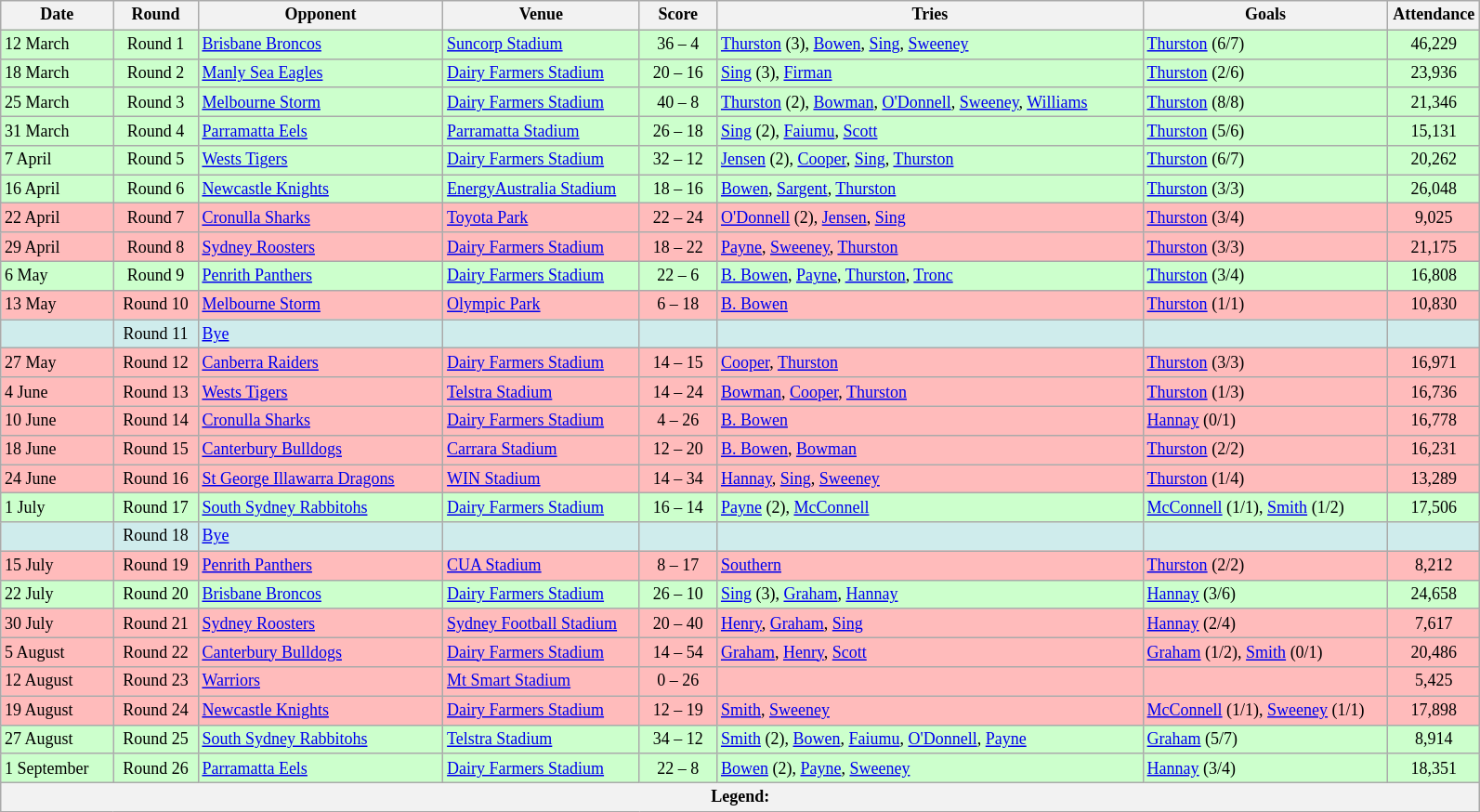<table class="wikitable" style="font-size:75%;">
<tr>
<th style="width:75px;">Date</th>
<th style="width:55px;">Round</th>
<th style="width:170px;">Opponent</th>
<th style="width:135px;">Venue</th>
<th style="width:50px;">Score</th>
<th style="width:300px;">Tries</th>
<th style="width:170px;">Goals</th>
<th style="width:60px;">Attendance</th>
</tr>
<tr style="background:#CCFFCC">
<td>12 March</td>
<td style="text-align:center;">Round 1</td>
<td> <a href='#'>Brisbane Broncos</a></td>
<td><a href='#'>Suncorp Stadium</a></td>
<td style="text-align:center;">36 – 4</td>
<td><a href='#'>Thurston</a> (3), <a href='#'>Bowen</a>, <a href='#'>Sing</a>, <a href='#'>Sweeney</a></td>
<td><a href='#'>Thurston</a> (6/7)</td>
<td style="text-align:center;">46,229</td>
</tr>
<tr style="background:#CCFFCC">
<td>18 March</td>
<td style="text-align:center;">Round 2</td>
<td> <a href='#'>Manly Sea Eagles</a></td>
<td><a href='#'>Dairy Farmers Stadium</a></td>
<td style="text-align:center;">20 – 16</td>
<td><a href='#'>Sing</a> (3), <a href='#'>Firman</a></td>
<td><a href='#'>Thurston</a> (2/6)</td>
<td style="text-align:center;">23,936</td>
</tr>
<tr style="background:#CCFFCC">
<td>25 March</td>
<td style="text-align:center;">Round 3</td>
<td> <a href='#'>Melbourne Storm</a></td>
<td><a href='#'>Dairy Farmers Stadium</a></td>
<td style="text-align:center;">40 – 8</td>
<td><a href='#'>Thurston</a> (2), <a href='#'>Bowman</a>, <a href='#'>O'Donnell</a>, <a href='#'>Sweeney</a>, <a href='#'>Williams</a></td>
<td><a href='#'>Thurston</a> (8/8)</td>
<td style="text-align:center;">21,346</td>
</tr>
<tr style="background:#CCFFCC">
<td>31 March</td>
<td style="text-align:center;">Round 4</td>
<td> <a href='#'>Parramatta Eels</a></td>
<td><a href='#'>Parramatta Stadium</a></td>
<td style="text-align:center;">26 – 18</td>
<td><a href='#'>Sing</a> (2), <a href='#'>Faiumu</a>, <a href='#'>Scott</a></td>
<td><a href='#'>Thurston</a> (5/6)</td>
<td style="text-align:center;">15,131</td>
</tr>
<tr style="background:#CCFFCC">
<td>7 April</td>
<td style="text-align:center;">Round 5</td>
<td> <a href='#'>Wests Tigers</a></td>
<td><a href='#'>Dairy Farmers Stadium</a></td>
<td style="text-align:center;">32 – 12</td>
<td><a href='#'>Jensen</a> (2), <a href='#'>Cooper</a>, <a href='#'>Sing</a>, <a href='#'>Thurston</a></td>
<td><a href='#'>Thurston</a> (6/7)</td>
<td style="text-align:center;">20,262</td>
</tr>
<tr style="background:#CCFFCC">
<td>16 April</td>
<td style="text-align:center;">Round 6</td>
<td> <a href='#'>Newcastle Knights</a></td>
<td><a href='#'>EnergyAustralia Stadium</a></td>
<td style="text-align:center;">18 – 16</td>
<td><a href='#'>Bowen</a>, <a href='#'>Sargent</a>, <a href='#'>Thurston</a></td>
<td><a href='#'>Thurston</a> (3/3)</td>
<td style="text-align:center;">26,048</td>
</tr>
<tr style="background:#FFBBBB">
<td>22 April</td>
<td style="text-align:center;">Round 7</td>
<td> <a href='#'>Cronulla Sharks</a></td>
<td><a href='#'>Toyota Park</a></td>
<td style="text-align:center;">22 – 24</td>
<td><a href='#'>O'Donnell</a> (2), <a href='#'>Jensen</a>, <a href='#'>Sing</a></td>
<td><a href='#'>Thurston</a> (3/4)</td>
<td style="text-align:center;">9,025</td>
</tr>
<tr style="background:#FFBBBB">
<td>29 April</td>
<td style="text-align:center;">Round 8</td>
<td> <a href='#'>Sydney Roosters</a></td>
<td><a href='#'>Dairy Farmers Stadium</a></td>
<td style="text-align:center;">18 – 22</td>
<td><a href='#'>Payne</a>, <a href='#'>Sweeney</a>, <a href='#'>Thurston</a></td>
<td><a href='#'>Thurston</a> (3/3)</td>
<td style="text-align:center;">21,175</td>
</tr>
<tr style="background:#CCFFCC">
<td>6 May</td>
<td style="text-align:center;">Round 9</td>
<td> <a href='#'>Penrith Panthers</a></td>
<td><a href='#'>Dairy Farmers Stadium</a></td>
<td style="text-align:center;">22 – 6</td>
<td><a href='#'>B. Bowen</a>, <a href='#'>Payne</a>, <a href='#'>Thurston</a>, <a href='#'>Tronc</a></td>
<td><a href='#'>Thurston</a> (3/4)</td>
<td style="text-align:center;">16,808</td>
</tr>
<tr style="background:#FFBBBB">
<td>13 May</td>
<td style="text-align:center;">Round 10</td>
<td> <a href='#'>Melbourne Storm</a></td>
<td><a href='#'>Olympic Park</a></td>
<td style="text-align:center;">6 – 18</td>
<td><a href='#'>B. Bowen</a></td>
<td><a href='#'>Thurston</a> (1/1)</td>
<td style="text-align:center;">10,830</td>
</tr>
<tr style="background:#cfecec;">
<td></td>
<td style="text-align:center;">Round 11</td>
<td><a href='#'>Bye</a></td>
<td></td>
<td></td>
<td></td>
<td></td>
<td align:center;"></td>
</tr>
<tr style="background:#FFBBBB">
<td>27 May</td>
<td style="text-align:center;">Round 12</td>
<td> <a href='#'>Canberra Raiders</a></td>
<td><a href='#'>Dairy Farmers Stadium</a></td>
<td style="text-align:center;">14 – 15</td>
<td><a href='#'>Cooper</a>, <a href='#'>Thurston</a></td>
<td><a href='#'>Thurston</a> (3/3)</td>
<td style="text-align:center;">16,971</td>
</tr>
<tr style="background:#FFBBBB">
<td>4 June</td>
<td style="text-align:center;">Round 13</td>
<td> <a href='#'>Wests Tigers</a></td>
<td><a href='#'>Telstra Stadium</a></td>
<td style="text-align:center;">14 – 24</td>
<td><a href='#'>Bowman</a>, <a href='#'>Cooper</a>, <a href='#'>Thurston</a></td>
<td><a href='#'>Thurston</a> (1/3)</td>
<td style="text-align:center;">16,736</td>
</tr>
<tr style="background:#FFBBBB">
<td>10 June</td>
<td style="text-align:center;">Round 14</td>
<td> <a href='#'>Cronulla Sharks</a></td>
<td><a href='#'>Dairy Farmers Stadium</a></td>
<td style="text-align:center;">4 – 26</td>
<td><a href='#'>B. Bowen</a></td>
<td><a href='#'>Hannay</a> (0/1)</td>
<td style="text-align:center;">16,778</td>
</tr>
<tr style="background:#FFBBBB">
<td>18 June</td>
<td style="text-align:center;">Round 15</td>
<td> <a href='#'>Canterbury Bulldogs</a></td>
<td><a href='#'>Carrara Stadium</a></td>
<td style="text-align:center;">12 – 20</td>
<td><a href='#'>B. Bowen</a>, <a href='#'>Bowman</a></td>
<td><a href='#'>Thurston</a> (2/2)</td>
<td style="text-align:center;">16,231</td>
</tr>
<tr style="background:#FFBBBB">
<td>24 June</td>
<td style="text-align:center;">Round 16</td>
<td> <a href='#'>St George Illawarra Dragons</a></td>
<td><a href='#'>WIN Stadium</a></td>
<td style="text-align:center;">14 – 34</td>
<td><a href='#'>Hannay</a>, <a href='#'>Sing</a>, <a href='#'>Sweeney</a></td>
<td><a href='#'>Thurston</a> (1/4)</td>
<td style="text-align:center;">13,289</td>
</tr>
<tr style="background:#CCFFCC">
<td>1 July</td>
<td style="text-align:center;">Round 17</td>
<td> <a href='#'>South Sydney Rabbitohs</a></td>
<td><a href='#'>Dairy Farmers Stadium</a></td>
<td style="text-align:center;">16 – 14</td>
<td><a href='#'>Payne</a> (2), <a href='#'>McConnell</a></td>
<td><a href='#'>McConnell</a> (1/1), <a href='#'>Smith</a> (1/2)</td>
<td style="text-align:center;">17,506</td>
</tr>
<tr style="background:#cfecec;">
<td></td>
<td style="text-align:center;">Round 18</td>
<td><a href='#'>Bye</a></td>
<td></td>
<td></td>
<td></td>
<td></td>
<td align:center;"></td>
</tr>
<tr style="background:#FFBBBB">
<td>15 July</td>
<td style="text-align:center;">Round 19</td>
<td> <a href='#'>Penrith Panthers</a></td>
<td><a href='#'>CUA Stadium</a></td>
<td style="text-align:center;">8 – 17</td>
<td><a href='#'>Southern</a></td>
<td><a href='#'>Thurston</a> (2/2)</td>
<td style="text-align:center;">8,212</td>
</tr>
<tr style="background:#CCFFCC">
<td>22 July</td>
<td style="text-align:center;">Round 20</td>
<td> <a href='#'>Brisbane Broncos</a></td>
<td><a href='#'>Dairy Farmers Stadium</a></td>
<td style="text-align:center;">26 – 10</td>
<td><a href='#'>Sing</a> (3), <a href='#'>Graham</a>, <a href='#'>Hannay</a></td>
<td><a href='#'>Hannay</a> (3/6)</td>
<td style="text-align:center;">24,658</td>
</tr>
<tr style="background:#FFBBBB">
<td>30 July</td>
<td style="text-align:center;">Round 21</td>
<td> <a href='#'>Sydney Roosters</a></td>
<td><a href='#'>Sydney Football Stadium</a></td>
<td style="text-align:center;">20 – 40</td>
<td><a href='#'>Henry</a>, <a href='#'>Graham</a>, <a href='#'>Sing</a></td>
<td><a href='#'>Hannay</a> (2/4)</td>
<td style="text-align:center;">7,617</td>
</tr>
<tr style="background:#FFBBBB">
<td>5 August</td>
<td style="text-align:center;">Round 22</td>
<td> <a href='#'>Canterbury Bulldogs</a></td>
<td><a href='#'>Dairy Farmers Stadium</a></td>
<td style="text-align:center;">14 – 54</td>
<td><a href='#'>Graham</a>, <a href='#'>Henry</a>, <a href='#'>Scott</a></td>
<td><a href='#'>Graham</a> (1/2), <a href='#'>Smith</a> (0/1)</td>
<td style="text-align:center;">20,486</td>
</tr>
<tr style="background:#FFBBBB">
<td>12 August</td>
<td style="text-align:center;">Round 23</td>
<td> <a href='#'>Warriors</a></td>
<td><a href='#'>Mt Smart Stadium</a></td>
<td style="text-align:center;">0 – 26</td>
<td></td>
<td></td>
<td style="text-align:center;">5,425</td>
</tr>
<tr style="background:#FFBBBB">
<td>19 August</td>
<td style="text-align:center;">Round 24</td>
<td> <a href='#'>Newcastle Knights</a></td>
<td><a href='#'>Dairy Farmers Stadium</a></td>
<td style="text-align:center;">12 – 19</td>
<td><a href='#'>Smith</a>, <a href='#'>Sweeney</a></td>
<td><a href='#'>McConnell</a> (1/1), <a href='#'>Sweeney</a> (1/1)</td>
<td style="text-align:center;">17,898</td>
</tr>
<tr style="background:#CCFFCC">
<td>27 August</td>
<td style="text-align:center;">Round 25</td>
<td> <a href='#'>South Sydney Rabbitohs</a></td>
<td><a href='#'>Telstra Stadium</a></td>
<td style="text-align:center;">34 – 12</td>
<td><a href='#'>Smith</a> (2), <a href='#'>Bowen</a>, <a href='#'>Faiumu</a>, <a href='#'>O'Donnell</a>, <a href='#'>Payne</a></td>
<td><a href='#'>Graham</a> (5/7)</td>
<td style="text-align:center;">8,914</td>
</tr>
<tr style="background:#CCFFCC">
<td>1 September</td>
<td style="text-align:center;">Round 26</td>
<td> <a href='#'>Parramatta Eels</a></td>
<td><a href='#'>Dairy Farmers Stadium</a></td>
<td style="text-align:center;">22 – 8</td>
<td><a href='#'>Bowen</a> (2), <a href='#'>Payne</a>, <a href='#'>Sweeney</a></td>
<td><a href='#'>Hannay</a> (3/4)</td>
<td style="text-align:center;">18,351</td>
</tr>
<tr>
<th colspan="11"><strong>Legend</strong>:    </th>
</tr>
</table>
